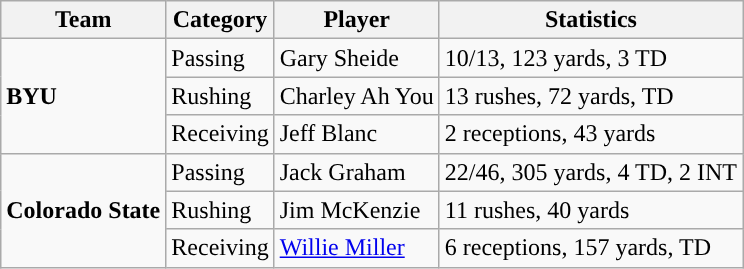<table class="wikitable" style="float: left;">
<tr>
<th>Team</th>
<th>Category</th>
<th>Player</th>
<th>Statistics</th>
</tr>
<tr>
<td rowspan=3><strong>BYU</strong></td>
<td>Passing</td>
<td>Gary Sheide</td>
<td>10/13, 123 yards, 3 TD</td>
</tr>
<tr>
<td>Rushing</td>
<td>Charley Ah You</td>
<td>13 rushes, 72 yards, TD</td>
</tr>
<tr>
<td>Receiving</td>
<td>Jeff Blanc</td>
<td>2 receptions, 43 yards</td>
</tr>
<tr>
<td rowspan=3><strong>Colorado State</strong></td>
<td>Passing</td>
<td>Jack Graham</td>
<td>22/46, 305 yards, 4 TD, 2 INT</td>
</tr>
<tr>
<td>Rushing</td>
<td>Jim McKenzie</td>
<td>11 rushes, 40 yards</td>
</tr>
<tr>
<td>Receiving</td>
<td><a href='#'>Willie Miller</a></td>
<td>6 receptions, 157 yards, TD</td>
</tr>
</table>
